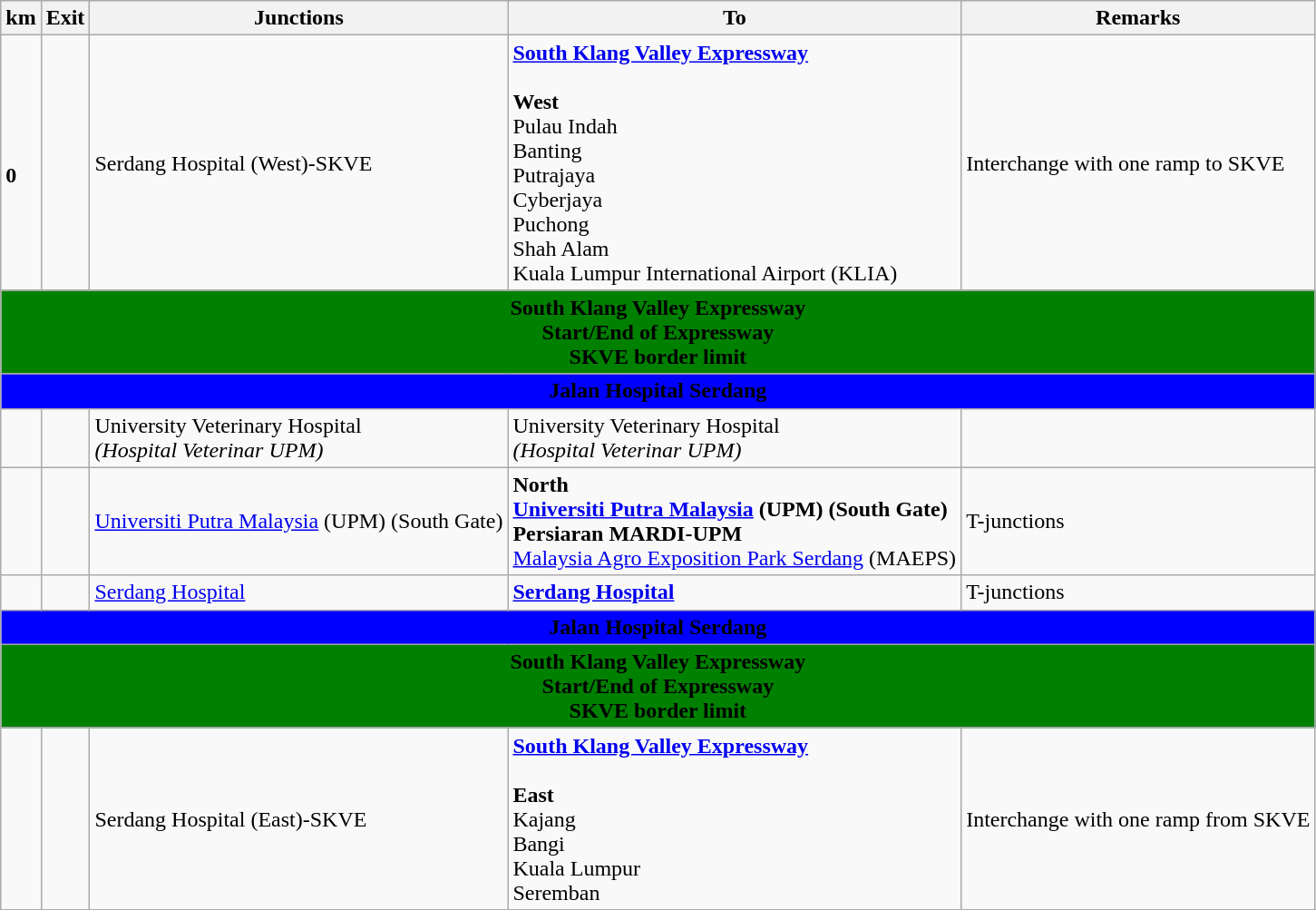<table class="wikitable">
<tr>
<th>km</th>
<th>Exit</th>
<th>Junctions</th>
<th>To</th>
<th>Remarks</th>
</tr>
<tr>
<td><br><strong>0</strong></td>
<td></td>
<td>Serdang Hospital (West)-SKVE</td>
<td> <strong><a href='#'>South Klang Valley Expressway</a></strong><br><br><strong>West</strong><br> Pulau Indah <br> Banting<br> Putrajaya<br> Cyberjaya<br> Puchong<br> Shah Alam<br> Kuala Lumpur International Airport (KLIA) </td>
<td>Interchange with one ramp to SKVE</td>
</tr>
<tr>
<td colspan="6" style="width:600px; text-align:center; background:green;"><strong><span> South Klang Valley Expressway<br>Start/End of Expressway<br>SKVE border limit</span></strong></td>
</tr>
<tr>
<td colspan="6" style="width:600px; text-align:center; background:blue;"><strong><span> Jalan Hospital Serdang </span></strong></td>
</tr>
<tr>
<td></td>
<td></td>
<td>University Veterinary Hospital<br><em>(Hospital Veterinar UPM)</em></td>
<td>University Veterinary Hospital<br><em>(Hospital Veterinar UPM)</em></td>
<td></td>
</tr>
<tr>
<td></td>
<td></td>
<td><a href='#'>Universiti Putra Malaysia</a> (UPM) (South Gate) </td>
<td><strong>North</strong><br><strong><a href='#'>Universiti Putra Malaysia</a> (UPM) (South Gate)</strong> <br><strong>Persiaran MARDI-UPM</strong><br><a href='#'>Malaysia Agro Exposition Park Serdang</a> (MAEPS)</td>
<td>T-junctions</td>
</tr>
<tr>
<td></td>
<td></td>
<td><a href='#'>Serdang Hospital</a></td>
<td><strong><a href='#'>Serdang Hospital</a></strong> <br></td>
<td>T-junctions</td>
</tr>
<tr>
<td colspan="6" style="width:600px; text-align:center; background:blue;"><strong><span> Jalan Hospital Serdang</span></strong></td>
</tr>
<tr>
<td colspan="6" style="width:600px; text-align:center; background:green;"><strong><span> South Klang Valley Expressway<br>Start/End of Expressway<br>SKVE border limit</span></strong></td>
</tr>
<tr>
<td></td>
<td></td>
<td>Serdang Hospital (East)-SKVE</td>
<td> <strong><a href='#'>South Klang Valley Expressway</a></strong><br><br><strong>East</strong><br> Kajang<br> Bangi<br> Kuala Lumpur<br>  Seremban</td>
<td>Interchange with one ramp from SKVE</td>
</tr>
</table>
